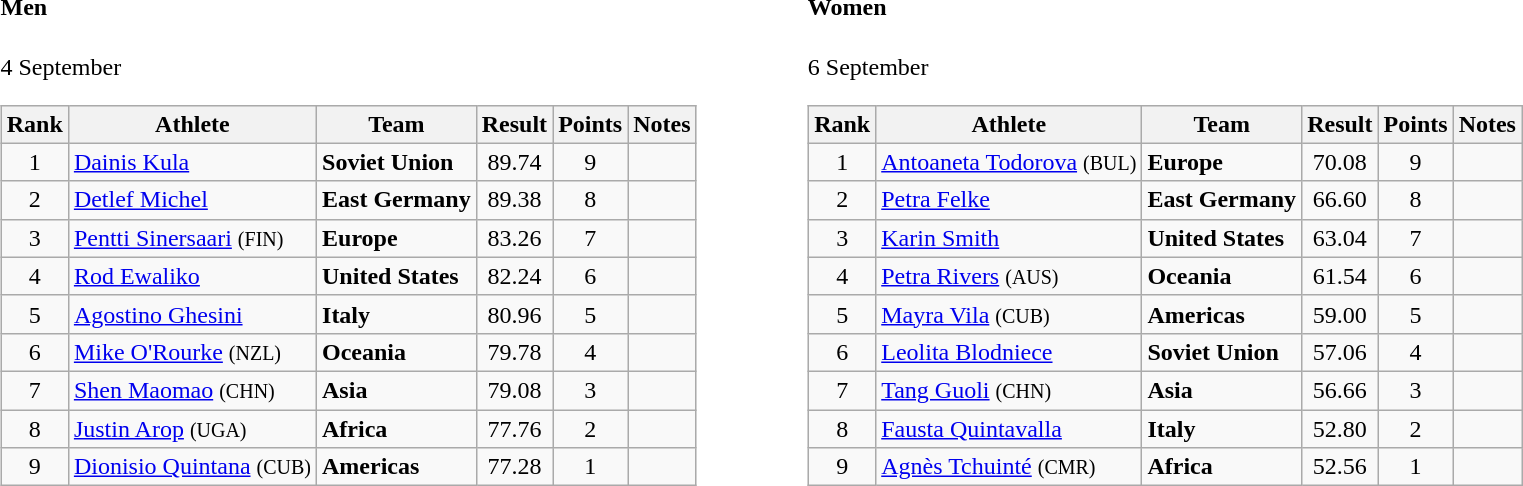<table>
<tr>
<td valign="top"><br><h4>Men</h4>4 September<table class="wikitable" style="text-align:center">
<tr>
<th>Rank</th>
<th>Athlete</th>
<th>Team</th>
<th>Result</th>
<th>Points</th>
<th>Notes</th>
</tr>
<tr>
<td>1</td>
<td align="left"><a href='#'>Dainis Kula</a></td>
<td align=left><strong>Soviet Union</strong></td>
<td>89.74</td>
<td>9</td>
<td></td>
</tr>
<tr>
<td>2</td>
<td align="left"><a href='#'>Detlef Michel</a></td>
<td align=left><strong>East Germany</strong></td>
<td>89.38</td>
<td>8</td>
<td></td>
</tr>
<tr>
<td>3</td>
<td align="left"><a href='#'>Pentti Sinersaari</a> <small>(FIN)</small></td>
<td align=left><strong>Europe</strong></td>
<td>83.26</td>
<td>7</td>
<td></td>
</tr>
<tr>
<td>4</td>
<td align="left"><a href='#'>Rod Ewaliko</a></td>
<td align=left><strong>United States</strong></td>
<td>82.24</td>
<td>6</td>
<td></td>
</tr>
<tr>
<td>5</td>
<td align="left"><a href='#'>Agostino Ghesini</a></td>
<td align=left><strong>Italy</strong></td>
<td>80.96</td>
<td>5</td>
<td></td>
</tr>
<tr>
<td>6</td>
<td align="left"><a href='#'>Mike O'Rourke</a> <small>(NZL)</small></td>
<td align=left><strong>Oceania</strong></td>
<td>79.78</td>
<td>4</td>
<td></td>
</tr>
<tr>
<td>7</td>
<td align="left"><a href='#'>Shen Maomao</a> <small>(CHN)</small></td>
<td align=left><strong>Asia</strong></td>
<td>79.08</td>
<td>3</td>
<td></td>
</tr>
<tr>
<td>8</td>
<td align="left"><a href='#'>Justin Arop</a> <small>(UGA)</small></td>
<td align=left><strong>Africa</strong></td>
<td>77.76</td>
<td>2</td>
<td></td>
</tr>
<tr>
<td>9</td>
<td align="left"><a href='#'>Dionisio Quintana</a> <small>(CUB)</small></td>
<td align=left><strong>Americas</strong></td>
<td>77.28</td>
<td>1</td>
<td></td>
</tr>
</table>
</td>
<td width="50"> </td>
<td valign="top"><br><h4>Women</h4>6 September<table class="wikitable" style="text-align:center">
<tr>
<th>Rank</th>
<th>Athlete</th>
<th>Team</th>
<th>Result</th>
<th>Points</th>
<th>Notes</th>
</tr>
<tr>
<td>1</td>
<td align="left"><a href='#'>Antoaneta Todorova</a> <small>(BUL)</small></td>
<td align=left><strong>Europe</strong></td>
<td>70.08</td>
<td>9</td>
<td></td>
</tr>
<tr>
<td>2</td>
<td align="left"><a href='#'>Petra Felke</a></td>
<td align=left><strong>East Germany</strong></td>
<td>66.60</td>
<td>8</td>
<td></td>
</tr>
<tr>
<td>3</td>
<td align="left"><a href='#'>Karin Smith</a></td>
<td align=left><strong>United States</strong></td>
<td>63.04</td>
<td>7</td>
<td></td>
</tr>
<tr>
<td>4</td>
<td align="left"><a href='#'>Petra Rivers</a> <small>(AUS)</small></td>
<td align=left><strong>Oceania</strong></td>
<td>61.54</td>
<td>6</td>
<td></td>
</tr>
<tr>
<td>5</td>
<td align="left"><a href='#'>Mayra Vila</a> <small>(CUB)</small></td>
<td align=left><strong>Americas</strong></td>
<td>59.00</td>
<td>5</td>
<td></td>
</tr>
<tr>
<td>6</td>
<td align="left"><a href='#'>Leolita Blodniece</a></td>
<td align=left><strong>Soviet Union</strong></td>
<td>57.06</td>
<td>4</td>
<td></td>
</tr>
<tr>
<td>7</td>
<td align="left"><a href='#'>Tang Guoli</a> <small>(CHN)</small></td>
<td align=left><strong>Asia</strong></td>
<td>56.66</td>
<td>3</td>
<td></td>
</tr>
<tr>
<td>8</td>
<td align="left"><a href='#'>Fausta Quintavalla</a></td>
<td align=left><strong>Italy</strong></td>
<td>52.80</td>
<td>2</td>
<td></td>
</tr>
<tr>
<td>9</td>
<td align="left"><a href='#'>Agnès Tchuinté</a> <small>(CMR)</small></td>
<td align=left><strong>Africa</strong></td>
<td>52.56</td>
<td>1</td>
<td></td>
</tr>
</table>
</td>
</tr>
</table>
